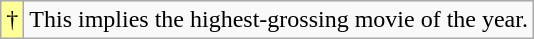<table class="wikitable">
<tr>
<td style="background-color:#FFFF99">†</td>
<td>This implies the highest-grossing movie of the year.</td>
</tr>
</table>
